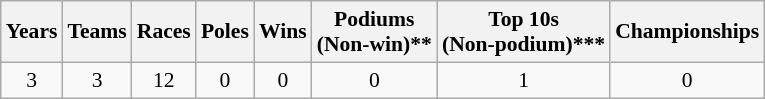<table class="wikitable" style="text-align:center; font-size:90%">
<tr>
<th>Years</th>
<th>Teams</th>
<th>Races</th>
<th>Poles</th>
<th>Wins</th>
<th>Podiums<br>(Non-win)**</th>
<th>Top 10s<br>(Non-podium)***</th>
<th>Championships</th>
</tr>
<tr>
<td>3</td>
<td>3</td>
<td>12</td>
<td>0</td>
<td>0</td>
<td>0</td>
<td>1</td>
<td>0</td>
</tr>
</table>
